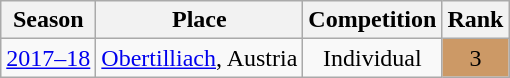<table class="wikitable sortable" style="text-align: center;">
<tr>
<th>Season</th>
<th>Place</th>
<th>Competition</th>
<th>Rank</th>
</tr>
<tr>
<td><a href='#'>2017–18</a></td>
<td style="text-align: left;"> <a href='#'>Obertilliach</a>, Austria</td>
<td>Individual</td>
<td bgcolor="cc9966">3</td>
</tr>
</table>
